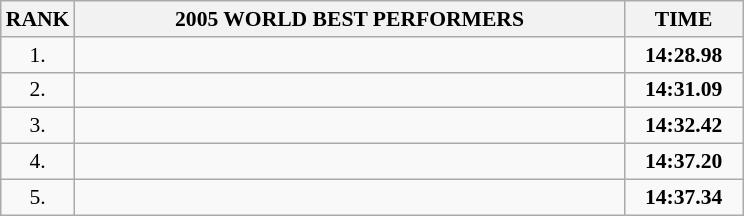<table class="wikitable" style="font-size: 90%;">
<tr>
<th>RANK</th>
<th align="center" style="width: 25em">2005 WORLD BEST PERFORMERS</th>
<th align="center" style="width: 5em">TIME</th>
</tr>
<tr>
<td align="center">1.</td>
<td></td>
<td align="center"><strong>14:28.98</strong></td>
</tr>
<tr>
<td align="center">2.</td>
<td></td>
<td align="center"><strong>14:31.09</strong></td>
</tr>
<tr>
<td align="center">3.</td>
<td></td>
<td align="center"><strong>14:32.42</strong></td>
</tr>
<tr>
<td align="center">4.</td>
<td></td>
<td align="center"><strong>14:37.20</strong></td>
</tr>
<tr>
<td align="center">5.</td>
<td></td>
<td align="center"><strong>14:37.34</strong></td>
</tr>
</table>
